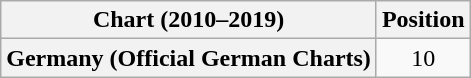<table class="wikitable plainrowheaders" style="text-align:center">
<tr>
<th scope="col">Chart (2010–2019)</th>
<th scope="col">Position</th>
</tr>
<tr>
<th scope="row">Germany (Official German Charts)</th>
<td>10</td>
</tr>
</table>
